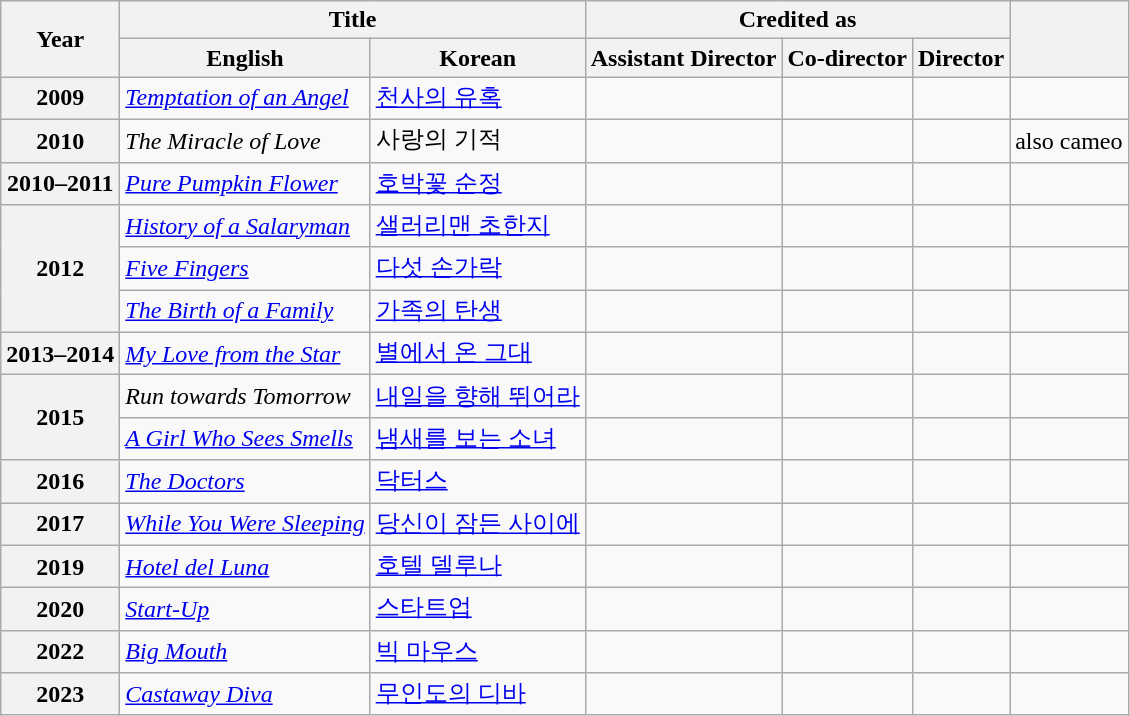<table class="wikitable sortable plainrowheaders">
<tr>
<th rowspan="2">Year</th>
<th colspan="2">Title</th>
<th colspan="3">Credited as</th>
<th rowspan="2"></th>
</tr>
<tr>
<th>English</th>
<th>Korean</th>
<th>Assistant Director</th>
<th>Co-director</th>
<th>Director</th>
</tr>
<tr>
<th scope="row">2009</th>
<td><em><a href='#'>Temptation of an Angel</a></em></td>
<td><a href='#'>천사의 유혹</a></td>
<td></td>
<td></td>
<td></td>
<td></td>
</tr>
<tr>
<th scope="row">2010</th>
<td><em>The Miracle of Love</em></td>
<td>사랑의 기적</td>
<td></td>
<td></td>
<td></td>
<td>also cameo</td>
</tr>
<tr>
<th scope="row">2010–2011</th>
<td><em><a href='#'>Pure Pumpkin Flower</a></em></td>
<td><a href='#'>호박꽃 순정</a></td>
<td></td>
<td></td>
<td></td>
<td></td>
</tr>
<tr>
<th rowspan="3" scope="row">2012</th>
<td><em><a href='#'>History of a Salaryman</a></em></td>
<td><a href='#'>샐러리맨 초한지</a></td>
<td></td>
<td></td>
<td></td>
<td></td>
</tr>
<tr>
<td><em><a href='#'>Five Fingers</a></em></td>
<td><a href='#'>다섯 손가락</a></td>
<td></td>
<td></td>
<td></td>
<td></td>
</tr>
<tr>
<td><em><a href='#'>The Birth of a Family</a></em></td>
<td><a href='#'>가족의 탄생</a></td>
<td></td>
<td></td>
<td></td>
<td></td>
</tr>
<tr>
<th scope="row">2013–2014</th>
<td><em><a href='#'>My Love from the Star</a></em></td>
<td><a href='#'>별에서 온 그대</a></td>
<td></td>
<td></td>
<td></td>
<td></td>
</tr>
<tr>
<th rowspan="2" scope="row">2015</th>
<td><em>Run towards Tomorrow</em></td>
<td><a href='#'>내일을 향해 뛰어라</a></td>
<td></td>
<td></td>
<td></td>
<td></td>
</tr>
<tr>
<td><em><a href='#'>A Girl Who Sees Smells</a></em></td>
<td><a href='#'>냄새를 보는 소녀</a></td>
<td></td>
<td></td>
<td></td>
<td></td>
</tr>
<tr>
<th scope="row">2016</th>
<td><em><a href='#'>The Doctors</a></em></td>
<td><a href='#'>닥터스</a></td>
<td></td>
<td></td>
<td></td>
<td></td>
</tr>
<tr>
<th scope="row">2017</th>
<td><em><a href='#'>While You Were Sleeping</a></em></td>
<td><a href='#'>당신이 잠든 사이에</a></td>
<td></td>
<td></td>
<td></td>
<td></td>
</tr>
<tr>
<th scope="row">2019</th>
<td><em><a href='#'>Hotel del Luna</a></em></td>
<td><a href='#'>호텔 델루나</a></td>
<td></td>
<td></td>
<td></td>
<td></td>
</tr>
<tr>
<th rowspan="1" scope="row">2020</th>
<td><em><a href='#'>Start-Up</a></em></td>
<td><a href='#'>스타트업</a></td>
<td></td>
<td></td>
<td></td>
<td></td>
</tr>
<tr>
<th scope="row">2022</th>
<td><em><a href='#'>Big Mouth</a></em></td>
<td><a href='#'>빅 마우스</a></td>
<td></td>
<td></td>
<td></td>
<td></td>
</tr>
<tr>
<th scope="row">2023</th>
<td><em><a href='#'>Castaway Diva</a></em></td>
<td><a href='#'>무인도의 디바</a></td>
<td></td>
<td></td>
<td></td>
<td></td>
</tr>
</table>
